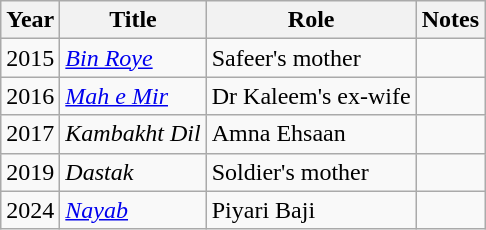<table class="wikitable sortable plainrowheaders">
<tr style="text-align:center;">
<th scope="col">Year</th>
<th scope="col">Title</th>
<th scope="col">Role</th>
<th scope="col">Notes</th>
</tr>
<tr>
<td>2015</td>
<td><em><a href='#'>Bin Roye</a></em></td>
<td>Safeer's mother</td>
<td></td>
</tr>
<tr>
<td>2016</td>
<td><em><a href='#'>Mah e Mir</a></em></td>
<td>Dr Kaleem's ex-wife</td>
<td></td>
</tr>
<tr>
<td>2017</td>
<td><em>Kambakht Dil</em></td>
<td>Amna Ehsaan</td>
<td></td>
</tr>
<tr>
<td>2019</td>
<td><em>Dastak</em></td>
<td>Soldier's mother</td>
<td></td>
</tr>
<tr>
<td>2024</td>
<td><em><a href='#'>Nayab</a></em></td>
<td>Piyari Baji</td>
<td></td>
</tr>
</table>
